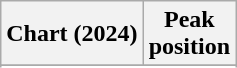<table class="wikitable sortable plainrowheaders" style="text-align:center">
<tr>
<th scope="col">Chart (2024)</th>
<th scope="col">Peak<br>position</th>
</tr>
<tr>
</tr>
<tr>
</tr>
<tr>
</tr>
</table>
